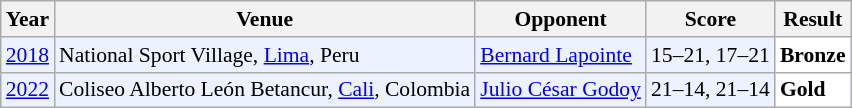<table class="sortable wikitable" style="font-size: 90%;">
<tr>
<th>Year</th>
<th>Venue</th>
<th>Opponent</th>
<th>Score</th>
<th>Result</th>
</tr>
<tr style="background:#ECF2FF">
<td align="center"><a href='#'>2018</a></td>
<td align="left">National Sport Village, <a href='#'>Lima</a>, Peru</td>
<td align="left"> <a href='#'>Bernard Lapointe</a></td>
<td align="left">15–21, 17–21</td>
<td style="text-align:left; background:white"> <strong>Bronze</strong></td>
</tr>
<tr style="background:#ECF2FF">
<td align="center"><a href='#'>2022</a></td>
<td align="left">Coliseo Alberto León Betancur, <a href='#'>Cali</a>, Colombia</td>
<td align="left"> <a href='#'>Julio César Godoy</a></td>
<td align="left">21–14, 21–14</td>
<td style="text-align:left; background:white"> <strong>Gold</strong></td>
</tr>
</table>
